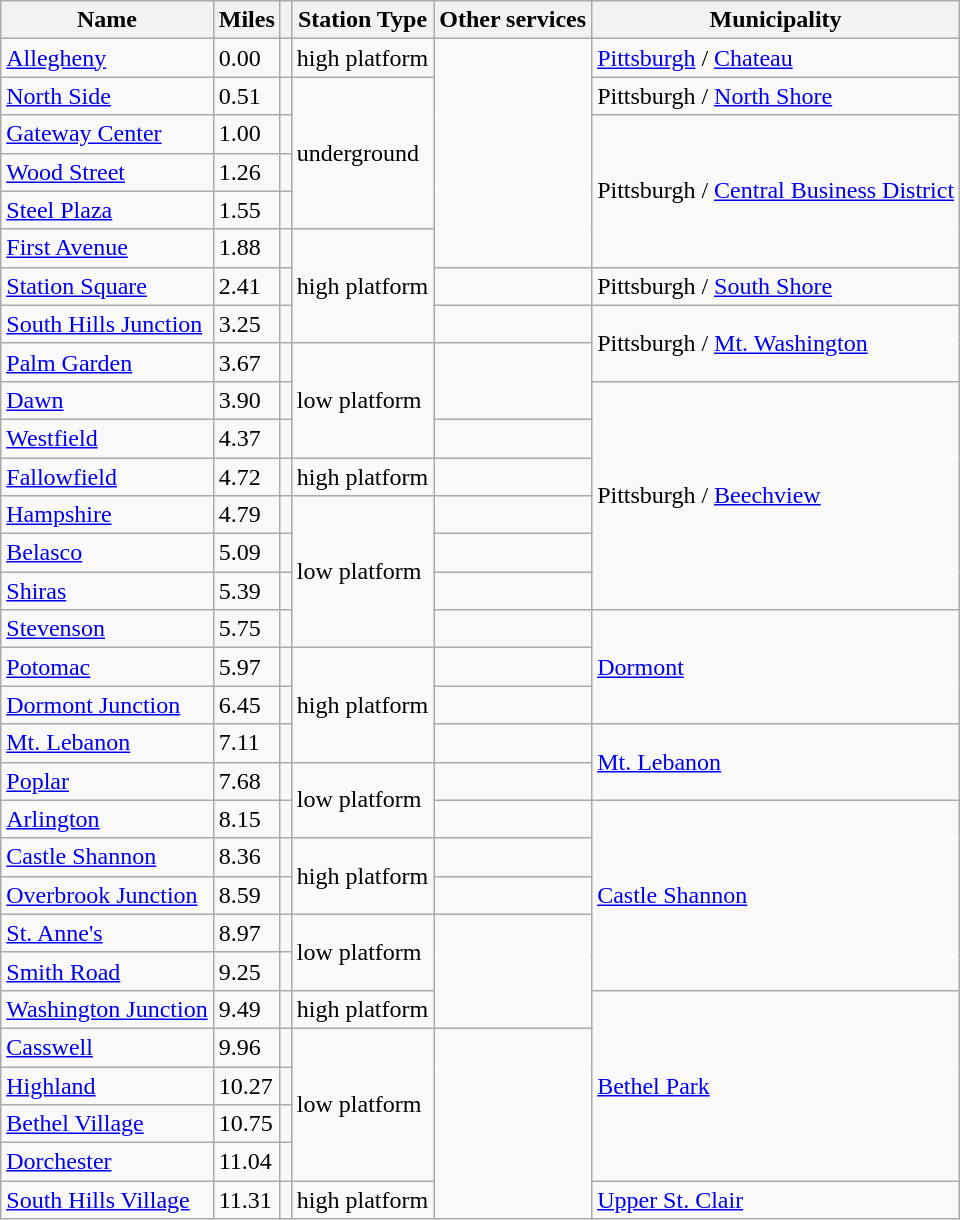<table class="wikitable sortable">
<tr>
<th>Name</th>
<th>Miles</th>
<th></th>
<th>Station Type</th>
<th>Other services</th>
<th>Municipality</th>
</tr>
<tr>
<td><a href='#'>Allegheny</a></td>
<td>0.00</td>
<td></td>
<td>high platform</td>
<td rowspan="6"> </td>
<td><a href='#'>Pittsburgh</a> / <a href='#'>Chateau</a></td>
</tr>
<tr>
<td><a href='#'>North Side</a></td>
<td>0.51</td>
<td></td>
<td rowspan="4">underground</td>
<td>Pittsburgh / <a href='#'>North Shore</a></td>
</tr>
<tr>
<td><a href='#'>Gateway Center</a></td>
<td>1.00</td>
<td></td>
<td rowspan="4">Pittsburgh / <a href='#'>Central Business District</a></td>
</tr>
<tr>
<td><a href='#'>Wood Street</a></td>
<td>1.26</td>
<td></td>
</tr>
<tr>
<td><a href='#'>Steel Plaza</a></td>
<td>1.55</td>
<td></td>
</tr>
<tr>
<td><a href='#'>First Avenue</a></td>
<td>1.88</td>
<td></td>
<td rowspan="3">high platform</td>
</tr>
<tr>
<td><a href='#'>Station Square</a></td>
<td>2.41</td>
<td></td>
<td>  <br></td>
<td>Pittsburgh / <a href='#'>South Shore</a></td>
</tr>
<tr>
<td><a href='#'>South Hills Junction</a></td>
<td>3.25</td>
<td></td>
<td>  </td>
<td rowspan="2">Pittsburgh / <a href='#'>Mt. Washington</a></td>
</tr>
<tr>
<td><a href='#'>Palm Garden</a></td>
<td>3.67</td>
<td></td>
<td rowspan="3">low platform</td>
<td rowspan="2"></td>
</tr>
<tr>
<td><a href='#'>Dawn</a></td>
<td>3.90</td>
<td></td>
<td rowspan="6">Pittsburgh / <a href='#'>Beechview</a></td>
</tr>
<tr>
<td><a href='#'>Westfield</a></td>
<td>4.37</td>
<td></td>
<td></td>
</tr>
<tr>
<td><a href='#'>Fallowfield</a></td>
<td>4.72</td>
<td></td>
<td>high platform</td>
<td></td>
</tr>
<tr>
<td><a href='#'>Hampshire</a></td>
<td>4.79</td>
<td></td>
<td rowspan="4">low platform</td>
<td></td>
</tr>
<tr>
<td><a href='#'>Belasco</a></td>
<td>5.09</td>
<td></td>
<td></td>
</tr>
<tr>
<td><a href='#'>Shiras</a></td>
<td>5.39</td>
<td></td>
<td></td>
</tr>
<tr>
<td><a href='#'>Stevenson</a></td>
<td>5.75</td>
<td></td>
<td></td>
<td rowspan="3"><a href='#'>Dormont</a></td>
</tr>
<tr>
<td><a href='#'>Potomac</a></td>
<td>5.97</td>
<td></td>
<td rowspan="3">high platform</td>
<td></td>
</tr>
<tr>
<td><a href='#'>Dormont Junction</a></td>
<td>6.45</td>
<td></td>
<td></td>
</tr>
<tr>
<td><a href='#'>Mt. Lebanon</a></td>
<td>7.11</td>
<td></td>
<td></td>
<td rowspan="2"><a href='#'>Mt. Lebanon</a></td>
</tr>
<tr>
<td><a href='#'>Poplar</a></td>
<td>7.68</td>
<td></td>
<td rowspan="2">low platform</td>
<td></td>
</tr>
<tr>
<td><a href='#'>Arlington</a></td>
<td>8.15</td>
<td></td>
<td></td>
<td rowspan="5"><a href='#'>Castle Shannon</a></td>
</tr>
<tr>
<td><a href='#'>Castle Shannon</a></td>
<td>8.36</td>
<td></td>
<td rowspan="2">high platform</td>
<td></td>
</tr>
<tr>
<td><a href='#'>Overbrook Junction</a></td>
<td>8.59</td>
<td></td>
<td></td>
</tr>
<tr>
<td><a href='#'>St. Anne's</a></td>
<td>8.97</td>
<td></td>
<td rowspan="2">low platform</td>
<td rowspan="3"> </td>
</tr>
<tr>
<td><a href='#'>Smith Road</a></td>
<td>9.25</td>
<td></td>
</tr>
<tr>
<td><a href='#'>Washington Junction</a></td>
<td>9.49</td>
<td></td>
<td>high platform</td>
<td rowspan="5"><a href='#'>Bethel Park</a></td>
</tr>
<tr>
<td><a href='#'>Casswell</a></td>
<td>9.96</td>
<td></td>
<td rowspan="4">low platform</td>
<td rowspan="5"></td>
</tr>
<tr>
<td><a href='#'>Highland</a></td>
<td>10.27</td>
<td></td>
</tr>
<tr>
<td><a href='#'>Bethel Village</a></td>
<td>10.75</td>
<td></td>
</tr>
<tr>
<td><a href='#'>Dorchester</a></td>
<td>11.04</td>
<td></td>
</tr>
<tr>
<td><a href='#'>South Hills Village</a></td>
<td>11.31</td>
<td></td>
<td>high platform</td>
<td><a href='#'>Upper St. Clair</a></td>
</tr>
</table>
